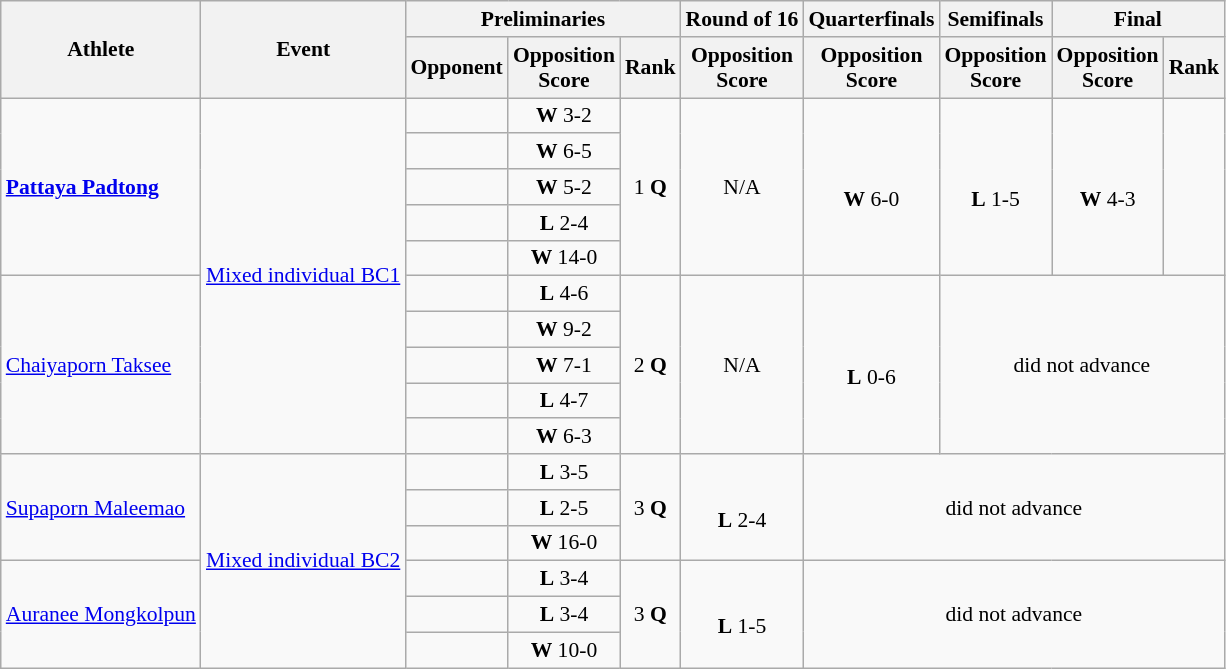<table class=wikitable style="font-size:90%">
<tr>
<th rowspan="2">Athlete</th>
<th rowspan="2">Event</th>
<th colspan="3">Preliminaries</th>
<th>Round of 16</th>
<th>Quarterfinals</th>
<th>Semifinals</th>
<th colspan="2">Final</th>
</tr>
<tr>
<th>Opponent</th>
<th>Opposition<br>Score</th>
<th>Rank</th>
<th>Opposition<br>Score</th>
<th>Opposition<br>Score</th>
<th>Opposition<br>Score</th>
<th>Opposition<br>Score</th>
<th>Rank</th>
</tr>
<tr>
<td rowspan="5"><strong><a href='#'>Pattaya Padtong</a></strong></td>
<td rowspan="10"><a href='#'>Mixed individual BC1</a></td>
<td align="left"></td>
<td align="center"><strong>W</strong> 3-2</td>
<td align="center" rowspan="5">1 <strong>Q</strong></td>
<td align="center" rowspan="5">N/A</td>
<td align="center" rowspan="5"><br><strong>W</strong> 6-0</td>
<td align="center" rowspan="5"><br><strong>L</strong> 1-5</td>
<td align="center" rowspan="5"><br><strong>W</strong> 4-3</td>
<td align="center" rowspan="5"></td>
</tr>
<tr>
<td align="left"></td>
<td align="center"><strong>W</strong> 6-5</td>
</tr>
<tr>
<td align="left"></td>
<td align="center"><strong>W</strong> 5-2</td>
</tr>
<tr>
<td align="left"></td>
<td align="center"><strong>L</strong> 2-4</td>
</tr>
<tr>
<td align="left"></td>
<td align="center"><strong>W</strong> 14-0</td>
</tr>
<tr>
<td rowspan="5"><a href='#'>Chaiyaporn Taksee</a></td>
<td align="left"></td>
<td align="center"><strong>L</strong> 4-6</td>
<td align="center" rowspan="5">2 <strong>Q</strong></td>
<td align="center" rowspan="5">N/A</td>
<td align="center" rowspan="5"><br><strong>L</strong> 0-6</td>
<td align="center" rowspan="5" colspan="4">did not advance</td>
</tr>
<tr>
<td align="left"></td>
<td align="center"><strong>W</strong> 9-2</td>
</tr>
<tr>
<td align="left"></td>
<td align="center"><strong>W</strong> 7-1</td>
</tr>
<tr>
<td align="left"></td>
<td align="center"><strong>L</strong> 4-7</td>
</tr>
<tr>
<td align="left"></td>
<td align="center"><strong>W</strong> 6-3</td>
</tr>
<tr>
<td rowspan="3"><a href='#'>Supaporn Maleemao</a></td>
<td rowspan="6"><a href='#'>Mixed individual BC2</a></td>
<td align="left"></td>
<td align="center"><strong>L</strong> 3-5</td>
<td align="center" rowspan="3">3 <strong>Q</strong></td>
<td align="center" rowspan="3"><br><strong>L</strong> 2-4</td>
<td align="center" rowspan="3" colspan="4">did not advance</td>
</tr>
<tr>
<td align="left"></td>
<td align="center"><strong>L</strong> 2-5</td>
</tr>
<tr>
<td align="left"></td>
<td align="center"><strong>W</strong> 16-0</td>
</tr>
<tr>
<td rowspan="3"><a href='#'>Auranee Mongkolpun</a></td>
<td align="left"></td>
<td align="center"><strong>L</strong> 3-4</td>
<td align="center" rowspan="3">3 <strong>Q</strong></td>
<td align="center" rowspan="3"><br><strong>L</strong> 1-5</td>
<td align="center" rowspan="3" colspan="4">did not advance</td>
</tr>
<tr>
<td align="left"></td>
<td align="center"><strong>L</strong> 3-4</td>
</tr>
<tr>
<td align="left"></td>
<td align="center"><strong>W</strong> 10-0</td>
</tr>
</table>
